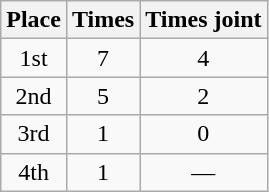<table class="wikitable sortable" style="text-align: center;">
<tr>
<th>Place</th>
<th>Times</th>
<th>Times joint</th>
</tr>
<tr>
<td>1st</td>
<td>7</td>
<td>4</td>
</tr>
<tr>
<td>2nd</td>
<td>5</td>
<td>2</td>
</tr>
<tr>
<td>3rd</td>
<td>1</td>
<td>0</td>
</tr>
<tr>
<td>4th</td>
<td>1</td>
<td>—</td>
</tr>
</table>
